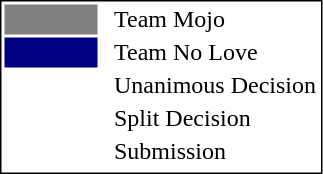<table style="border:1px solid black;" align=left>
<tr>
<td style="background:grey; width:40px;"></td>
<td> </td>
<td>Team Mojo</td>
</tr>
<tr>
<td style="background:navy; width:40px;"></td>
<td> </td>
<td>Team No Love</td>
</tr>
<tr>
<td style="width:60px;"></td>
<td> </td>
<td>Unanimous Decision</td>
</tr>
<tr>
<td style="width:60px;"></td>
<td> </td>
<td>Split Decision</td>
</tr>
<tr>
<td style="width:60px;"></td>
<td> </td>
<td>Submission</td>
</tr>
<tr>
</tr>
</table>
